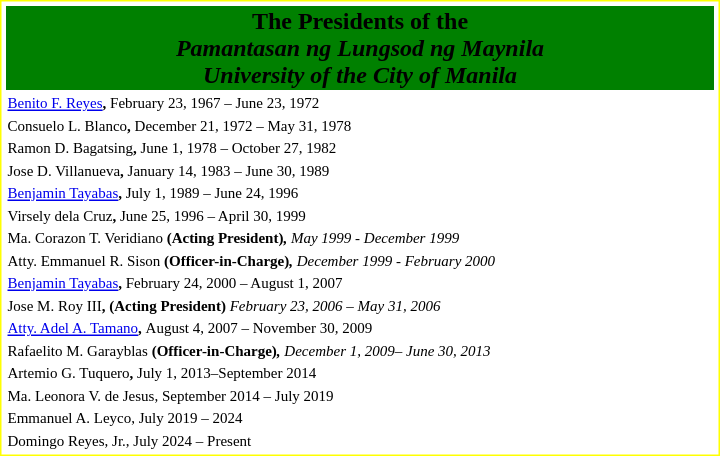<table style="float:right; margin:1em; width:30em; border:1px solid #ff0; padding:1px; bg-color=yellow; text-align:left;">
<tr style="background:green; text-align:center;">
<td><span><strong>The Presidents of the <br><em>Pamantasan ng Lungsod ng Maynila<strong><em></span><br><span></strong>University of the City of Manila<strong></span></td>
</tr>
<tr style="text-align:left; font-size:x-small;">
<td></strong><a href='#'>Benito F. Reyes</a><strong>, </strong>February 23, 1967 – June 23, 1972<strong></td>
</tr>
<tr style="text-align:left; font-size:x-small;">
<td></strong>Consuelo L. Blanco<strong>, </strong>December 21, 1972 – May 31, 1978<strong></td>
</tr>
<tr style="text-align:left; font-size:x-small;">
<td></strong>Ramon D. Bagatsing<strong>, </strong>June 1, 1978 – October 27, 1982<strong></td>
</tr>
<tr style="text-align:left; font-size:x-small;">
<td></strong>Jose D. Villanueva<strong>, </strong>January 14, 1983 – June 30, 1989<strong></td>
</tr>
<tr style="text-align:left; font-size:x-small;">
<td></strong><a href='#'>Benjamin Tayabas</a><strong>, </strong>July 1, 1989 – June 24, 1996<strong></td>
</tr>
<tr style="text-align:left; font-size:x-small;">
<td></strong>Virsely dela Cruz<strong>, </strong>June 25, 1996 – April 30, 1999<strong></td>
</tr>
<tr style="text-align:left; font-size:x-small;">
<td></strong>Ma. Corazon T. Veridiano<strong> </em>(Acting President)<em>, </strong>May 1999 - December 1999<strong></td>
</tr>
<tr style="text-align:left; font-size:x-small;">
<td></strong>Atty. Emmanuel R. Sison<strong> </em>(Officer-in-Charge)<em>, </strong>December 1999 - February 2000<strong></td>
</tr>
<tr style="text-align:left; font-size:x-small;">
<td></strong><a href='#'>Benjamin Tayabas</a><strong>, </strong>February 24, 2000 – August 1, 2007<strong></td>
</tr>
<tr style="text-align:left; font-size:x-small;">
<td></strong>Jose M. Roy III<strong>, </em>(Acting President)<em> </strong>February 23, 2006 – May 31, 2006<strong></td>
</tr>
<tr style="text-align:left; font-size:x-small;">
<td></strong><a href='#'>Atty. Adel A. Tamano</a><strong>, </strong>August 4, 2007 – November 30, 2009<strong></td>
</tr>
<tr style="text-align:left; font-size:x-small;">
<td></strong>Rafaelito M. Garayblas<strong> </em>(Officer-in-Charge)<em>, </strong>December 1, 2009– June 30, 2013<strong></td>
</tr>
<tr style="text-align:left; font-size:x-small;">
<td></strong>Artemio G. Tuquero<strong>, </strong>July 1, 2013–September 2014<strong></td>
</tr>
<tr style="text-align:left; font-size:x-small;">
<td></strong>Ma. Leonora V. de Jesus, September 2014 – July 2019<strong></td>
</tr>
<tr style="text-align:left; font-size:x-small;">
<td></strong>Emmanuel A. Leyco, July 2019 – 2024<strong></td>
</tr>
<tr style="text-align:left; font-size:x-small;">
<td></strong>Domingo Reyes, Jr., July 2024 – Present<strong></td>
</tr>
</table>
